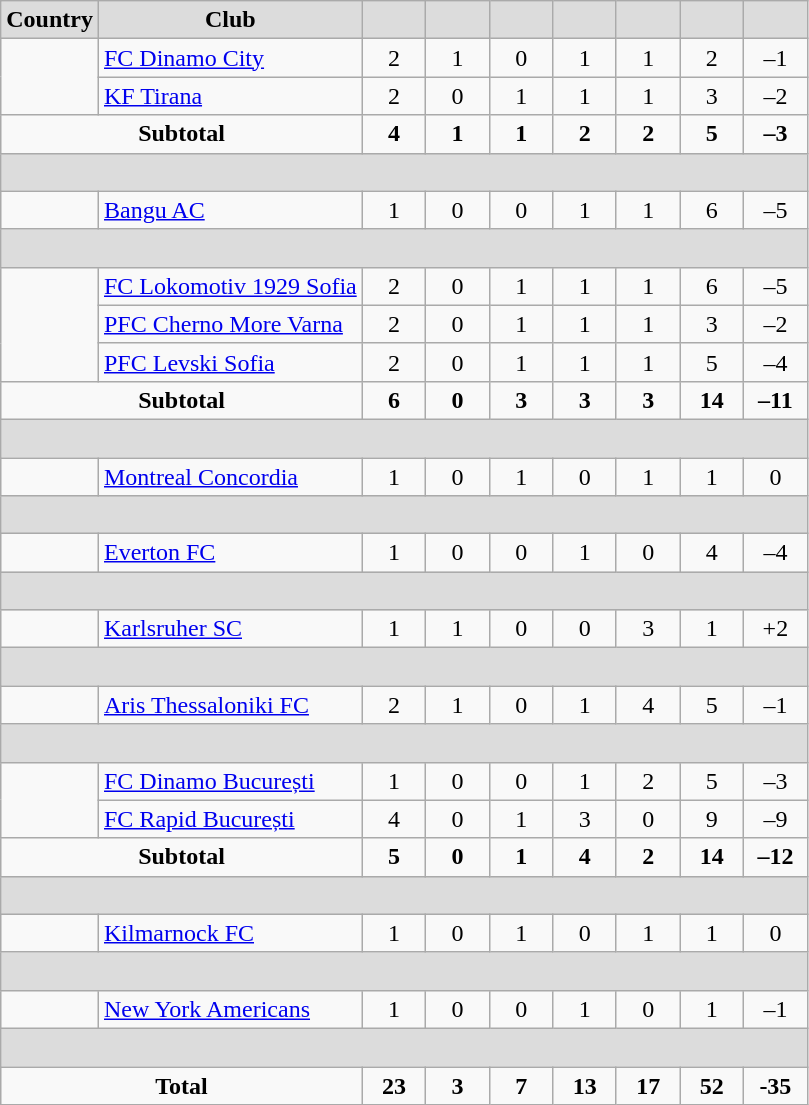<table class="wikitable" style="text-align: center;">
<tr>
<th style="background:#DCDCDC">Country</th>
<th style="background:#DCDCDC">Club</th>
<th width="35" style="background:#DCDCDC"></th>
<th width="35" style="background:#DCDCDC"></th>
<th width="35" style="background:#DCDCDC"></th>
<th width="35" style="background:#DCDCDC"></th>
<th width="35" style="background:#DCDCDC"></th>
<th width="35" style="background:#DCDCDC"></th>
<th width="35" style="background:#DCDCDC"></th>
</tr>
<tr>
<td rowspan=2 align=left></td>
<td align=left><a href='#'>FC Dinamo City</a></td>
<td>2</td>
<td>1</td>
<td>0</td>
<td>1</td>
<td>1</td>
<td>2</td>
<td>–1</td>
</tr>
<tr>
<td align=left><a href='#'>KF Tirana</a></td>
<td>2</td>
<td>0</td>
<td>1</td>
<td>1</td>
<td>1</td>
<td>3</td>
<td>–2</td>
</tr>
<tr>
<td colspan=2 align-"center"><strong>Subtotal</strong></td>
<td><strong>4</strong></td>
<td><strong>1</strong></td>
<td><strong>1</strong></td>
<td><strong>2</strong></td>
<td><strong>2</strong></td>
<td><strong>5</strong></td>
<td><strong>–3</strong></td>
</tr>
<tr>
<th colspan=9 height="18" style="background:#DCDCDC"></th>
</tr>
<tr>
<td align=left></td>
<td align=left><a href='#'>Bangu AC</a></td>
<td>1</td>
<td>0</td>
<td>0</td>
<td>1</td>
<td>1</td>
<td>6</td>
<td>–5</td>
</tr>
<tr>
<th colspan=9 height="18" style="background:#DCDCDC"></th>
</tr>
<tr>
<td rowspan=3 align=left></td>
<td align=left><a href='#'>FC Lokomotiv 1929 Sofia</a></td>
<td>2</td>
<td>0</td>
<td>1</td>
<td>1</td>
<td>1</td>
<td>6</td>
<td>–5</td>
</tr>
<tr>
<td align=left><a href='#'>PFC Cherno More Varna</a></td>
<td>2</td>
<td>0</td>
<td>1</td>
<td>1</td>
<td>1</td>
<td>3</td>
<td>–2</td>
</tr>
<tr>
<td align=left><a href='#'>PFC Levski Sofia</a></td>
<td>2</td>
<td>0</td>
<td>1</td>
<td>1</td>
<td>1</td>
<td>5</td>
<td>–4</td>
</tr>
<tr>
<td colspan=2 align-"center"><strong>Subtotal</strong></td>
<td><strong>6</strong></td>
<td><strong>0</strong></td>
<td><strong>3</strong></td>
<td><strong>3</strong></td>
<td><strong>3</strong></td>
<td><strong>14</strong></td>
<td><strong>–11</strong></td>
</tr>
<tr>
<th colspan=9 height="18" style="background:#DCDCDC"></th>
</tr>
<tr>
<td align=left></td>
<td align=left><a href='#'>Montreal Concordia</a></td>
<td>1</td>
<td>0</td>
<td>1</td>
<td>0</td>
<td>1</td>
<td>1</td>
<td>0</td>
</tr>
<tr>
<th colspan=9 height="18" style="background:#DCDCDC"></th>
</tr>
<tr>
<td align=left></td>
<td align=left><a href='#'>Everton FC</a></td>
<td>1</td>
<td>0</td>
<td>0</td>
<td>1</td>
<td>0</td>
<td>4</td>
<td>–4</td>
</tr>
<tr>
<th colspan=9 height="18" style="background:#DCDCDC"></th>
</tr>
<tr>
<td align=left></td>
<td align=left><a href='#'>Karlsruher SC</a></td>
<td>1</td>
<td>1</td>
<td>0</td>
<td>0</td>
<td>3</td>
<td>1</td>
<td>+2</td>
</tr>
<tr>
<th colspan=9 height="18" style="background:#DCDCDC"></th>
</tr>
<tr>
<td rowspan=1 align=left></td>
<td align=left><a href='#'>Aris Thessaloniki FC</a></td>
<td>2</td>
<td>1</td>
<td>0</td>
<td>1</td>
<td>4</td>
<td>5</td>
<td>–1</td>
</tr>
<tr>
<th colspan=9 height="18" style="background:#DCDCDC"></th>
</tr>
<tr>
<td rowspan=2 align=left></td>
<td align=left><a href='#'>FC Dinamo București</a></td>
<td>1</td>
<td>0</td>
<td>0</td>
<td>1</td>
<td>2</td>
<td>5</td>
<td>–3</td>
</tr>
<tr>
<td align=left><a href='#'>FC Rapid București</a></td>
<td>4</td>
<td>0</td>
<td>1</td>
<td>3</td>
<td>0</td>
<td>9</td>
<td>–9</td>
</tr>
<tr>
<td colspan=2 align-"center"><strong>Subtotal</strong></td>
<td><strong>5</strong></td>
<td><strong>0</strong></td>
<td><strong>1</strong></td>
<td><strong>4</strong></td>
<td><strong>2</strong></td>
<td><strong>14</strong></td>
<td><strong>–12</strong></td>
</tr>
<tr>
<th colspan=9 height="18" style="background:#DCDCDC"></th>
</tr>
<tr>
<td align=left></td>
<td align=left><a href='#'>Kilmarnock FC</a></td>
<td>1</td>
<td>0</td>
<td>1</td>
<td>0</td>
<td>1</td>
<td>1</td>
<td>0</td>
</tr>
<tr>
<th colspan=9 height="18" style="background:#DCDCDC"></th>
</tr>
<tr>
<td align=left></td>
<td align=left><a href='#'>New York Americans</a></td>
<td>1</td>
<td>0</td>
<td>0</td>
<td>1</td>
<td>0</td>
<td>1</td>
<td>–1</td>
</tr>
<tr>
<th colspan=9 height="18" style="background:#DCDCDC"></th>
</tr>
<tr>
<td colspan=2 align-"center"><strong>Total</strong></td>
<td><strong>23</strong></td>
<td><strong>3</strong></td>
<td><strong>7</strong></td>
<td><strong>13</strong></td>
<td><strong>17</strong></td>
<td><strong>52</strong></td>
<td><strong>-35</strong></td>
</tr>
</table>
